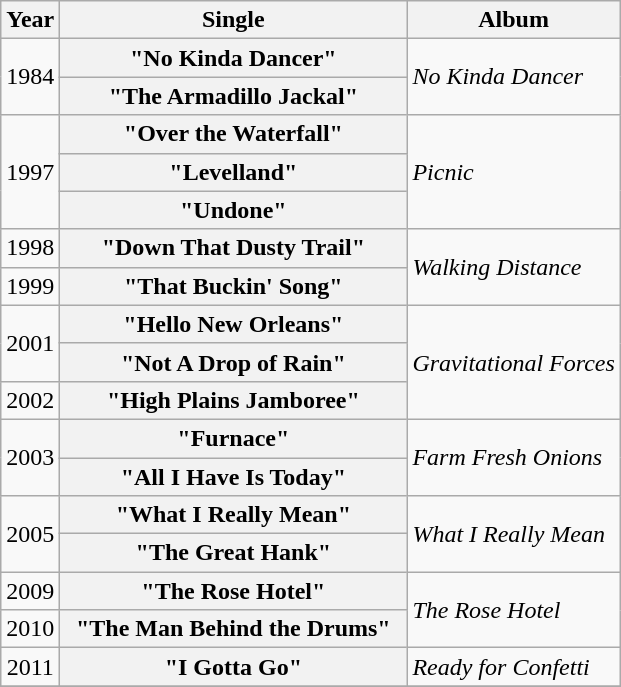<table class="wikitable plainrowheaders" style="text-align:center;">
<tr>
<th>Year</th>
<th style="width:14em;">Single</th>
<th>Album</th>
</tr>
<tr>
<td rowspan="2">1984</td>
<th scope="row">"No Kinda Dancer"</th>
<td rowspan="2" align="left"><em>No Kinda Dancer</em></td>
</tr>
<tr>
<th scope="row">"The Armadillo Jackal"</th>
</tr>
<tr>
<td rowspan="3">1997</td>
<th scope="row">"Over the Waterfall"</th>
<td align="left" rowspan="3"><em>Picnic</em></td>
</tr>
<tr>
<th scope="row">"Levelland"</th>
</tr>
<tr>
<th scope="row">"Undone"</th>
</tr>
<tr>
<td>1998</td>
<th scope="row">"Down That Dusty Trail"</th>
<td align="left" rowspan="2"><em>Walking Distance</em></td>
</tr>
<tr>
<td>1999</td>
<th scope="row">"That Buckin' Song"</th>
</tr>
<tr>
<td rowspan="2">2001</td>
<th scope="row">"Hello New Orleans"</th>
<td align="left" rowspan="3"><em>Gravitational Forces</em></td>
</tr>
<tr>
<th scope="row">"Not A Drop of Rain"</th>
</tr>
<tr>
<td>2002</td>
<th scope="row">"High Plains Jamboree"</th>
</tr>
<tr>
<td rowspan="2">2003</td>
<th scope="row">"Furnace"</th>
<td align="left" rowspan="2"><em>Farm Fresh Onions</em></td>
</tr>
<tr>
<th scope="row">"All I Have Is Today"</th>
</tr>
<tr>
<td rowspan="2">2005</td>
<th scope="row">"What I Really Mean"</th>
<td align="left" rowspan="2"><em>What I Really Mean</em></td>
</tr>
<tr>
<th scope="row">"The Great Hank"</th>
</tr>
<tr>
<td>2009</td>
<th scope="row">"The Rose Hotel"</th>
<td align="left" rowspan="2"><em>The Rose Hotel</em></td>
</tr>
<tr>
<td>2010</td>
<th scope="row">"The Man Behind the Drums"</th>
</tr>
<tr>
<td>2011</td>
<th scope="row">"I Gotta Go"</th>
<td align="left"><em>Ready for Confetti</em></td>
</tr>
<tr>
</tr>
</table>
